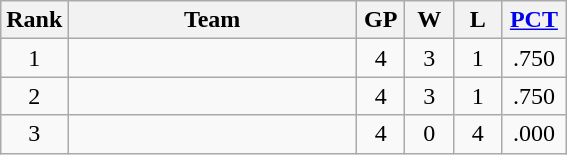<table class="wikitable" style="text-align:center">
<tr>
<th>Rank</th>
<th style="width:185px;">Team</th>
<th width=25px>GP</th>
<th width=25px>W</th>
<th style="width:25px;">L</th>
<th width=35px><a href='#'>PCT</a></th>
</tr>
<tr align=center>
<td>1</td>
<td style="text-align:left;"></td>
<td>4</td>
<td>3</td>
<td>1</td>
<td>.750</td>
</tr>
<tr style="text-align:center;">
<td>2</td>
<td style="text-align:left;"></td>
<td>4</td>
<td>3</td>
<td>1</td>
<td>.750</td>
</tr>
<tr style="text-align:center;">
<td>3</td>
<td style="text-align:left;"></td>
<td>4</td>
<td>0</td>
<td>4</td>
<td>.000</td>
</tr>
</table>
